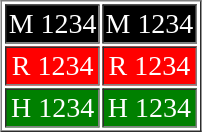<table border="1" style="margin:1em auto;">
<tr size="40"  style="text-align:center; color:white; font-size:14pt; background:black;">
<td>M 1234</td>
<td>M 1234</td>
</tr>
<tr style="text-align:center; color:white; font-size:14pt; background:red;">
<td>R 1234</td>
<td>R 1234</td>
</tr>
<tr style="text-align:center; color:white; font-size:14pt; background:green;">
<td>H 1234</td>
<td>H 1234</td>
</tr>
</table>
